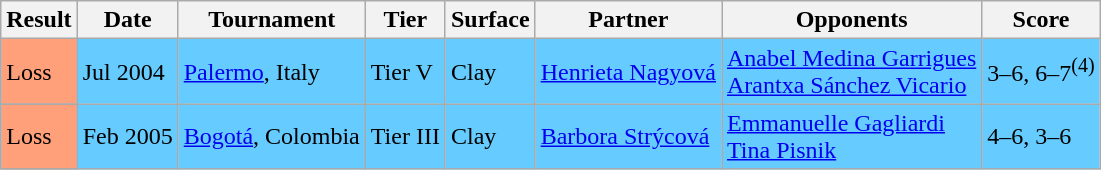<table class="wikitable">
<tr>
<th>Result</th>
<th>Date</th>
<th>Tournament</th>
<th>Tier</th>
<th>Surface</th>
<th>Partner</th>
<th>Opponents</th>
<th>Score</th>
</tr>
<tr style="background:#6cf;">
<td bgcolor="FFA07A">Loss</td>
<td>Jul 2004</td>
<td><a href='#'>Palermo</a>, Italy</td>
<td>Tier V</td>
<td>Clay</td>
<td> <a href='#'>Henrieta Nagyová</a></td>
<td> <a href='#'>Anabel Medina Garrigues</a> <br>  <a href='#'>Arantxa Sánchez Vicario</a></td>
<td>3–6, 6–7<sup>(4)</sup></td>
</tr>
<tr style="background:#6cf;">
<td bgcolor="FFA07A">Loss</td>
<td>Feb 2005</td>
<td><a href='#'>Bogotá</a>, Colombia</td>
<td>Tier III</td>
<td>Clay</td>
<td> <a href='#'>Barbora Strýcová</a></td>
<td> <a href='#'>Emmanuelle Gagliardi</a> <br>  <a href='#'>Tina Pisnik</a></td>
<td>4–6, 3–6</td>
</tr>
</table>
